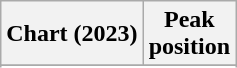<table class="wikitable sortable plainrowheaders" style="text-align:center;">
<tr>
<th scope="col">Chart (2023)</th>
<th scope="col">Peak<br>position</th>
</tr>
<tr>
</tr>
<tr>
</tr>
<tr>
</tr>
<tr>
</tr>
</table>
